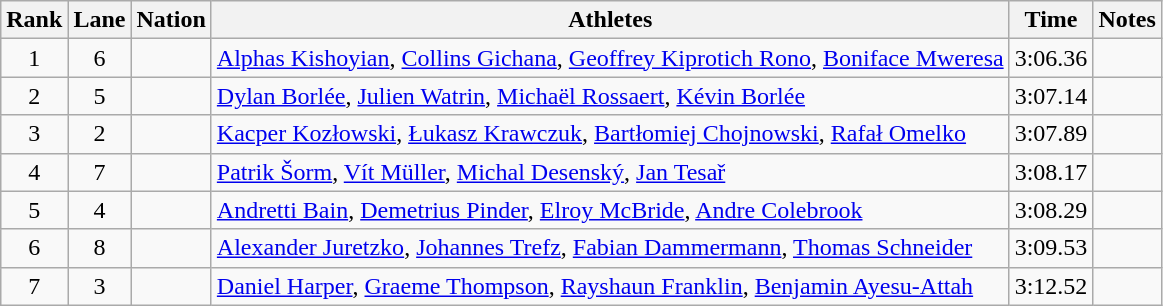<table class="wikitable sortable" style="text-align:center">
<tr>
<th>Rank</th>
<th>Lane</th>
<th>Nation</th>
<th>Athletes</th>
<th>Time</th>
<th>Notes</th>
</tr>
<tr>
<td>1</td>
<td>6</td>
<td align=left></td>
<td align=left><a href='#'>Alphas Kishoyian</a>, <a href='#'>Collins Gichana</a>, <a href='#'>Geoffrey Kiprotich Rono</a>, <a href='#'>Boniface Mweresa</a></td>
<td>3:06.36</td>
<td></td>
</tr>
<tr>
<td>2</td>
<td>5</td>
<td align=left></td>
<td align=left><a href='#'>Dylan Borlée</a>, <a href='#'>Julien Watrin</a>, <a href='#'>Michaël Rossaert</a>, <a href='#'>Kévin Borlée</a></td>
<td>3:07.14</td>
<td></td>
</tr>
<tr>
<td>3</td>
<td>2</td>
<td align=left></td>
<td align=left><a href='#'>Kacper Kozłowski</a>, <a href='#'>Łukasz Krawczuk</a>, <a href='#'>Bartłomiej Chojnowski</a>, <a href='#'>Rafał Omelko</a></td>
<td>3:07.89</td>
<td></td>
</tr>
<tr>
<td>4</td>
<td>7</td>
<td align=left></td>
<td align=left><a href='#'>Patrik Šorm</a>, <a href='#'>Vít Müller</a>, <a href='#'>Michal Desenský</a>, <a href='#'>Jan Tesař</a></td>
<td>3:08.17</td>
<td></td>
</tr>
<tr>
<td>5</td>
<td>4</td>
<td align=left></td>
<td align=left><a href='#'>Andretti Bain</a>, <a href='#'>Demetrius Pinder</a>, <a href='#'>Elroy McBride</a>, <a href='#'>Andre Colebrook</a></td>
<td>3:08.29</td>
<td></td>
</tr>
<tr>
<td>6</td>
<td>8</td>
<td align=left></td>
<td align=left><a href='#'>Alexander Juretzko</a>, <a href='#'>Johannes Trefz</a>, <a href='#'>Fabian Dammermann</a>, <a href='#'>Thomas Schneider</a></td>
<td>3:09.53</td>
<td></td>
</tr>
<tr>
<td>7</td>
<td>3</td>
<td align=left></td>
<td align=left><a href='#'>Daniel Harper</a>, <a href='#'>Graeme Thompson</a>, <a href='#'>Rayshaun Franklin</a>, <a href='#'>Benjamin Ayesu-Attah</a></td>
<td>3:12.52</td>
<td></td>
</tr>
</table>
